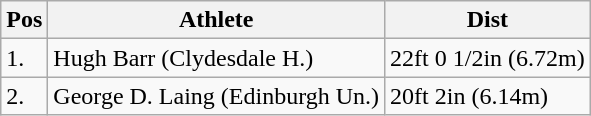<table class="wikitable">
<tr>
<th>Pos</th>
<th>Athlete</th>
<th>Dist</th>
</tr>
<tr>
<td>1.</td>
<td>Hugh Barr (Clydesdale H.)</td>
<td>22ft 0 1/2in (6.72m)</td>
</tr>
<tr>
<td>2.</td>
<td>George D. Laing (Edinburgh Un.)</td>
<td>20ft 2in (6.14m)</td>
</tr>
</table>
